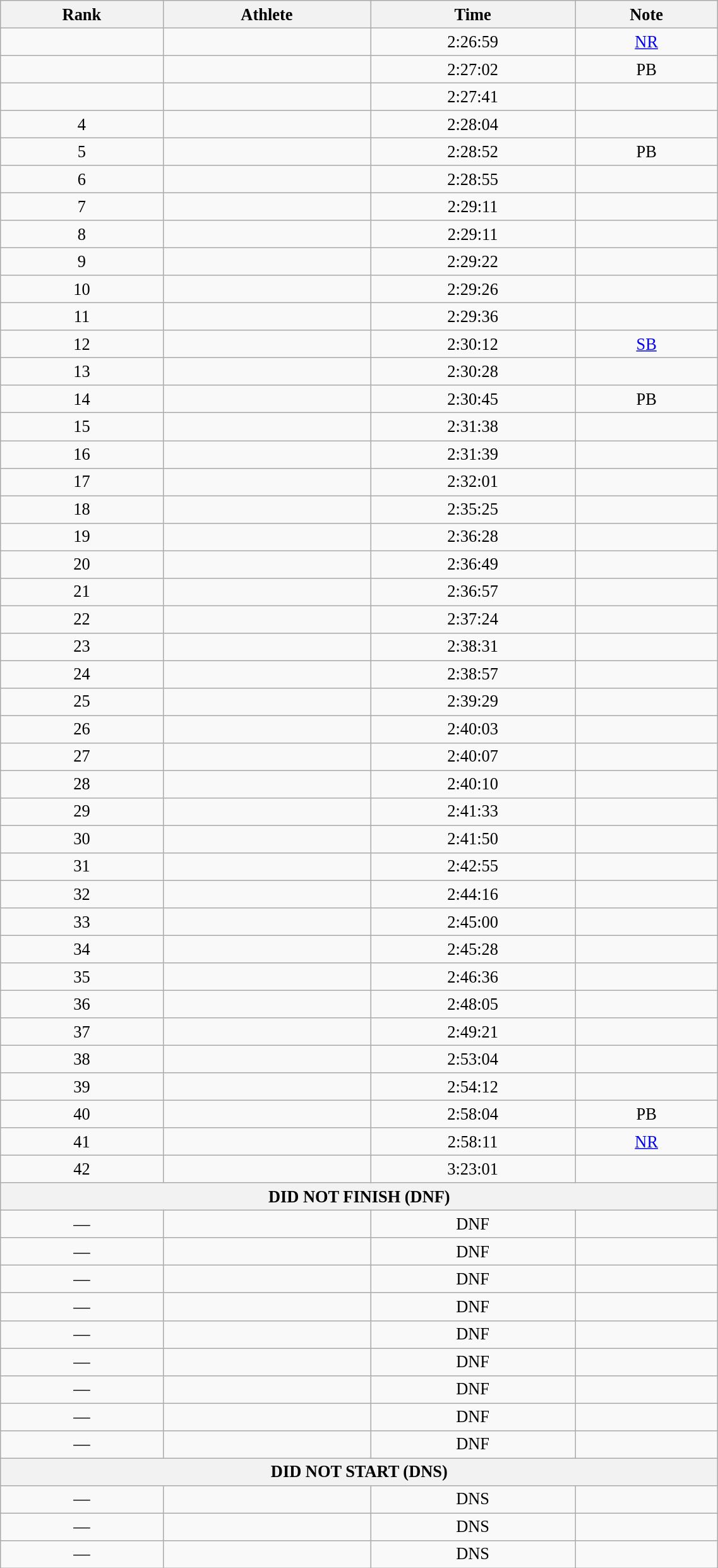<table class="wikitable" style=" text-align:center; font-size:110%;" width="60%">
<tr>
<th>Rank</th>
<th>Athlete</th>
<th>Time</th>
<th>Note</th>
</tr>
<tr>
<td></td>
<td align=left></td>
<td>2:26:59</td>
<td><a href='#'>NR</a></td>
</tr>
<tr>
<td></td>
<td align=left></td>
<td>2:27:02</td>
<td>PB</td>
</tr>
<tr>
<td></td>
<td align=left></td>
<td>2:27:41</td>
<td></td>
</tr>
<tr>
<td>4</td>
<td align=left></td>
<td>2:28:04</td>
<td></td>
</tr>
<tr>
<td>5</td>
<td align=left></td>
<td>2:28:52</td>
<td>PB</td>
</tr>
<tr>
<td>6</td>
<td align=left></td>
<td>2:28:55</td>
<td></td>
</tr>
<tr>
<td>7</td>
<td align=left></td>
<td>2:29:11</td>
<td></td>
</tr>
<tr>
<td>8</td>
<td align=left></td>
<td>2:29:11</td>
<td></td>
</tr>
<tr>
<td>9</td>
<td align=left></td>
<td>2:29:22</td>
<td></td>
</tr>
<tr>
<td>10</td>
<td align=left></td>
<td>2:29:26</td>
<td></td>
</tr>
<tr>
<td>11</td>
<td align=left></td>
<td>2:29:36</td>
<td></td>
</tr>
<tr>
<td>12</td>
<td align=left></td>
<td>2:30:12</td>
<td><a href='#'>SB</a></td>
</tr>
<tr>
<td>13</td>
<td align=left></td>
<td>2:30:28</td>
<td></td>
</tr>
<tr>
<td>14</td>
<td align=left></td>
<td>2:30:45</td>
<td>PB</td>
</tr>
<tr>
<td>15</td>
<td align=left></td>
<td>2:31:38</td>
<td></td>
</tr>
<tr>
<td>16</td>
<td align=left></td>
<td>2:31:39</td>
<td></td>
</tr>
<tr>
<td>17</td>
<td align=left></td>
<td>2:32:01</td>
<td></td>
</tr>
<tr>
<td>18</td>
<td align=left></td>
<td>2:35:25</td>
<td></td>
</tr>
<tr>
<td>19</td>
<td align=left></td>
<td>2:36:28</td>
<td></td>
</tr>
<tr>
<td>20</td>
<td align=left></td>
<td>2:36:49</td>
<td></td>
</tr>
<tr>
<td>21</td>
<td align=left></td>
<td>2:36:57</td>
<td></td>
</tr>
<tr>
<td>22</td>
<td align=left></td>
<td>2:37:24</td>
<td></td>
</tr>
<tr>
<td>23</td>
<td align=left></td>
<td>2:38:31</td>
<td></td>
</tr>
<tr>
<td>24</td>
<td align=left></td>
<td>2:38:57</td>
<td></td>
</tr>
<tr>
<td>25</td>
<td align=left></td>
<td>2:39:29</td>
<td></td>
</tr>
<tr>
<td>26</td>
<td align=left></td>
<td>2:40:03</td>
<td></td>
</tr>
<tr>
<td>27</td>
<td align=left></td>
<td>2:40:07</td>
<td></td>
</tr>
<tr>
<td>28</td>
<td align=left></td>
<td>2:40:10</td>
<td></td>
</tr>
<tr>
<td>29</td>
<td align=left></td>
<td>2:41:33</td>
<td></td>
</tr>
<tr>
<td>30</td>
<td align=left></td>
<td>2:41:50</td>
<td></td>
</tr>
<tr>
<td>31</td>
<td align=left></td>
<td>2:42:55</td>
<td></td>
</tr>
<tr>
<td>32</td>
<td align=left></td>
<td>2:44:16</td>
<td></td>
</tr>
<tr>
<td>33</td>
<td align=left></td>
<td>2:45:00</td>
<td></td>
</tr>
<tr>
<td>34</td>
<td align=left></td>
<td>2:45:28</td>
<td></td>
</tr>
<tr>
<td>35</td>
<td align=left></td>
<td>2:46:36</td>
<td></td>
</tr>
<tr>
<td>36</td>
<td align=left></td>
<td>2:48:05</td>
<td></td>
</tr>
<tr>
<td>37</td>
<td align=left></td>
<td>2:49:21</td>
<td></td>
</tr>
<tr>
<td>38</td>
<td align=left></td>
<td>2:53:04</td>
<td></td>
</tr>
<tr>
<td>39</td>
<td align=left></td>
<td>2:54:12</td>
<td></td>
</tr>
<tr>
<td>40</td>
<td align=left></td>
<td>2:58:04</td>
<td>PB</td>
</tr>
<tr>
<td>41</td>
<td align=left></td>
<td>2:58:11</td>
<td><a href='#'>NR</a></td>
</tr>
<tr>
<td>42</td>
<td align=left></td>
<td>3:23:01</td>
<td></td>
</tr>
<tr>
<th colspan="4">DID NOT FINISH (DNF)</th>
</tr>
<tr>
<td>—</td>
<td align=left></td>
<td>DNF</td>
<td></td>
</tr>
<tr>
<td>—</td>
<td align=left></td>
<td>DNF</td>
<td></td>
</tr>
<tr>
<td>—</td>
<td align=left></td>
<td>DNF</td>
<td></td>
</tr>
<tr>
<td>—</td>
<td align=left></td>
<td>DNF</td>
<td></td>
</tr>
<tr>
<td>—</td>
<td align=left></td>
<td>DNF</td>
<td></td>
</tr>
<tr>
<td>—</td>
<td align=left></td>
<td>DNF</td>
<td></td>
</tr>
<tr>
<td>—</td>
<td align=left></td>
<td>DNF</td>
<td></td>
</tr>
<tr>
<td>—</td>
<td align=left></td>
<td>DNF</td>
<td></td>
</tr>
<tr>
<td>—</td>
<td align=left></td>
<td>DNF</td>
<td></td>
</tr>
<tr>
<th colspan="4">DID NOT START (DNS)</th>
</tr>
<tr>
<td>—</td>
<td align=left></td>
<td>DNS</td>
<td></td>
</tr>
<tr>
<td>—</td>
<td align=left></td>
<td>DNS</td>
<td></td>
</tr>
<tr>
<td>—</td>
<td align=left></td>
<td>DNS</td>
<td></td>
</tr>
</table>
